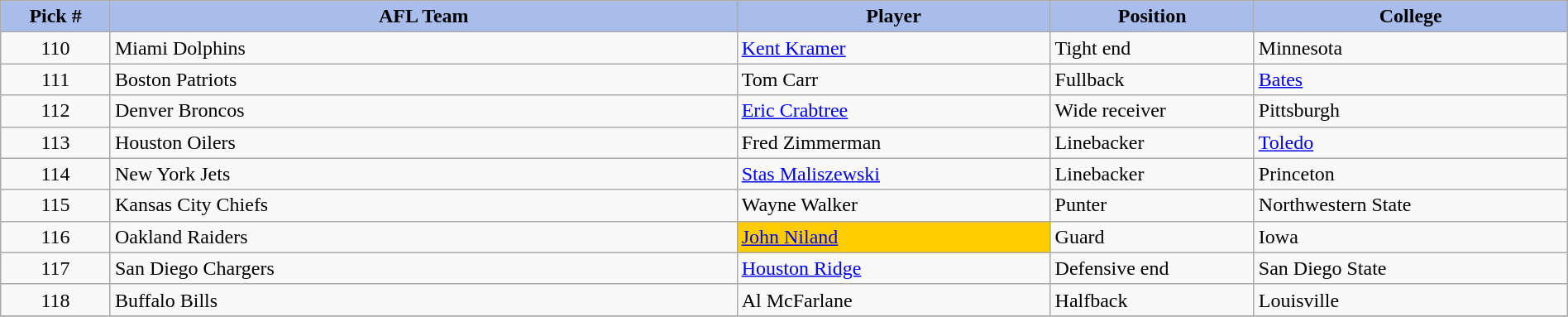<table class="wikitable sortable sortable" style="width: 100%">
<tr>
<th style="background:#A8BDEC;" width=7%>Pick #</th>
<th width=40% style="background:#A8BDEC;">AFL Team</th>
<th width=20% style="background:#A8BDEC;">Player</th>
<th width=13% style="background:#A8BDEC;">Position</th>
<th style="background:#A8BDEC;">College</th>
</tr>
<tr>
<td align=center>110</td>
<td>Miami Dolphins</td>
<td><a href='#'>Kent Kramer</a></td>
<td>Tight end</td>
<td>Minnesota</td>
</tr>
<tr>
<td align=center>111</td>
<td>Boston Patriots</td>
<td>Tom Carr</td>
<td>Fullback</td>
<td><a href='#'>Bates</a></td>
</tr>
<tr>
<td align=center>112</td>
<td>Denver Broncos</td>
<td><a href='#'>Eric Crabtree</a></td>
<td>Wide receiver</td>
<td>Pittsburgh</td>
</tr>
<tr>
<td align=center>113</td>
<td>Houston Oilers</td>
<td>Fred Zimmerman</td>
<td>Linebacker</td>
<td><a href='#'>Toledo</a></td>
</tr>
<tr>
<td align=center>114</td>
<td>New York Jets</td>
<td><a href='#'>Stas Maliszewski</a></td>
<td>Linebacker</td>
<td>Princeton</td>
</tr>
<tr>
<td align=center>115</td>
<td>Kansas City Chiefs</td>
<td>Wayne Walker</td>
<td>Punter</td>
<td>Northwestern State</td>
</tr>
<tr>
<td align=center>116</td>
<td>Oakland Raiders</td>
<td bgcolor="#FFCC00"><a href='#'>John Niland</a></td>
<td>Guard</td>
<td>Iowa</td>
</tr>
<tr>
<td align=center>117</td>
<td>San Diego Chargers</td>
<td><a href='#'>Houston Ridge</a></td>
<td>Defensive end</td>
<td>San Diego State</td>
</tr>
<tr>
<td align=center>118</td>
<td>Buffalo Bills</td>
<td>Al McFarlane</td>
<td>Halfback</td>
<td>Louisville</td>
</tr>
<tr>
</tr>
</table>
